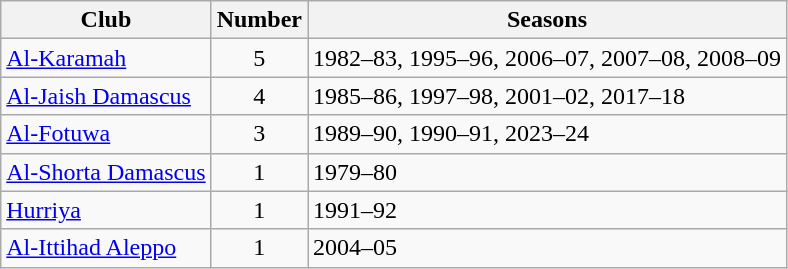<table class="wikitable sortable">
<tr>
<th>Club</th>
<th>Number</th>
<th>Seasons</th>
</tr>
<tr>
<td><a href='#'>Al-Karamah</a></td>
<td style="text-align:center">5</td>
<td>1982–83, 1995–96, 2006–07, 2007–08, 2008–09</td>
</tr>
<tr>
<td><a href='#'>Al-Jaish Damascus</a></td>
<td style="text-align:center">4</td>
<td>1985–86, 1997–98, 2001–02, 2017–18</td>
</tr>
<tr>
<td><a href='#'>Al-Fotuwa</a></td>
<td style="text-align:center">3</td>
<td>1989–90, 1990–91, 2023–24</td>
</tr>
<tr>
<td><a href='#'>Al-Shorta Damascus</a></td>
<td style="text-align:center">1</td>
<td>1979–80</td>
</tr>
<tr>
<td><a href='#'>Hurriya</a></td>
<td style="text-align:center">1</td>
<td>1991–92</td>
</tr>
<tr>
<td><a href='#'>Al-Ittihad Aleppo</a></td>
<td style="text-align:center">1</td>
<td>2004–05</td>
</tr>
</table>
